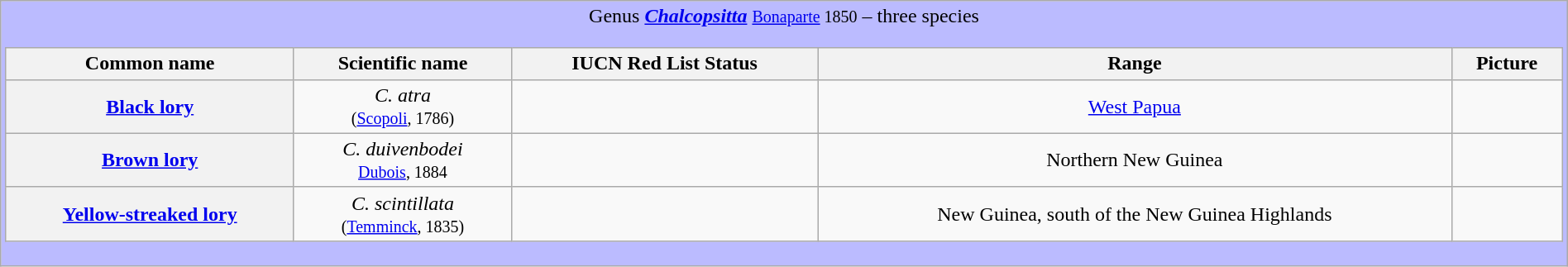<table class="wikitable" style="width:100%;text-align:center">
<tr>
<td colspan="100%" align="center" bgcolor="#BBBBFF">Genus <strong><em><a href='#'>Chalcopsitta</a></em></strong> <small><a href='#'>Bonaparte</a> 1850</small> – three species<br><table class="wikitable sortable" style="width:100%;text-align:center">
<tr>
<th scope="col">Common name</th>
<th scope="col">Scientific name</th>
<th scope="col">IUCN Red List Status</th>
<th scope="col" class="unsortable">Range</th>
<th scope="col" class="unsortable">Picture</th>
</tr>
<tr>
<th scope="row"><a href='#'>Black lory</a></th>
<td><em>C. atra</em> <br><small>(<a href='#'>Scopoli</a>, 1786)</small></td>
<td></td>
<td><a href='#'>West Papua</a></td>
<td></td>
</tr>
<tr>
<th scope="row"><a href='#'>Brown lory</a></th>
<td><em>C. duivenbodei</em> <br><small><a href='#'>Dubois</a>, 1884</small></td>
<td></td>
<td>Northern New Guinea</td>
<td></td>
</tr>
<tr>
<th scope="row"><a href='#'>Yellow-streaked lory</a></th>
<td><em>C. scintillata</em> <br><small>(<a href='#'>Temminck</a>, 1835)</small></td>
<td></td>
<td>New Guinea, south of the New Guinea Highlands</td>
<td></td>
</tr>
</table>
</td>
</tr>
</table>
